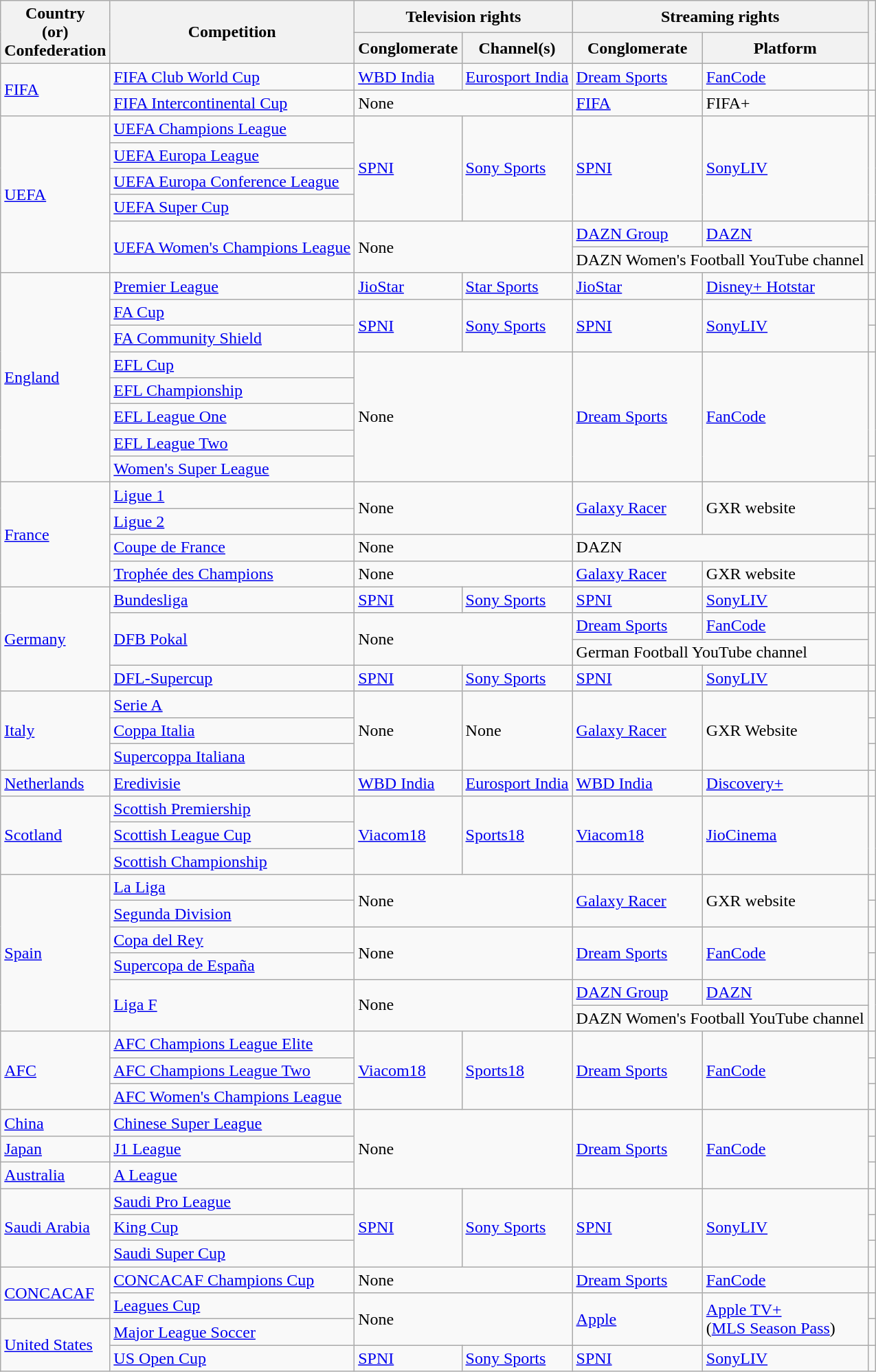<table class="wikitable">
<tr>
<th rowspan="2">Country<br>(or)<br>Confederation</th>
<th rowspan="2">Competition</th>
<th colspan="2">Television rights</th>
<th colspan="2">Streaming rights</th>
<th rowspan="2"></th>
</tr>
<tr>
<th>Conglomerate</th>
<th>Channel(s)</th>
<th>Conglomerate</th>
<th>Platform</th>
</tr>
<tr>
<td rowspan="2"><a href='#'>FIFA</a></td>
<td rowspan="1"><a href='#'>FIFA Club World Cup</a></td>
<td colspan="1" rowspan="1"><a href='#'>WBD India</a></td>
<td><a href='#'>Eurosport India</a></td>
<td rowspan="1"><a href='#'>Dream Sports</a></td>
<td><a href='#'>FanCode</a></td>
<td rowspan="1"></td>
</tr>
<tr>
<td><a href='#'>FIFA Intercontinental Cup</a></td>
<td colspan="2" rowspan="1">None</td>
<td rowspan="1"><a href='#'>FIFA</a></td>
<td rowspan="1">FIFA+</td>
</tr>
<tr>
<td rowspan="6"><a href='#'>UEFA</a></td>
<td><a href='#'>UEFA Champions League</a></td>
<td rowspan="4"><a href='#'>SPNI</a></td>
<td rowspan="4"><a href='#'>Sony Sports</a></td>
<td rowspan="4"><a href='#'>SPNI</a></td>
<td rowspan="4"><a href='#'>SonyLIV</a></td>
<td rowspan="4"></td>
</tr>
<tr>
<td><a href='#'>UEFA Europa League</a></td>
</tr>
<tr>
<td><a href='#'>UEFA Europa Conference League</a></td>
</tr>
<tr>
<td><a href='#'>UEFA Super Cup</a></td>
</tr>
<tr>
<td rowspan="2"><a href='#'>UEFA Women's Champions League</a></td>
<td colspan="2" rowspan="2">None</td>
<td rowspan="1"><a href='#'>DAZN Group</a></td>
<td><a href='#'>DAZN</a></td>
<td rowspan="2"></td>
</tr>
<tr>
<td colspan="2">DAZN Women's Football YouTube channel</td>
</tr>
<tr>
<td rowspan="8"><a href='#'>England</a></td>
<td><a href='#'>Premier League</a></td>
<td><a href='#'>JioStar</a></td>
<td><a href='#'>Star Sports</a></td>
<td><a href='#'>JioStar</a></td>
<td><a href='#'>Disney+ Hotstar</a></td>
<td></td>
</tr>
<tr>
<td><a href='#'>FA Cup</a></td>
<td rowspan="2"><a href='#'>SPNI</a></td>
<td rowspan="2"><a href='#'>Sony Sports</a></td>
<td rowspan="2"><a href='#'>SPNI</a></td>
<td rowspan="2"><a href='#'>SonyLIV</a></td>
<td></td>
</tr>
<tr>
<td><a href='#'>FA Community Shield</a></td>
<td></td>
</tr>
<tr>
<td><a href='#'>EFL Cup</a></td>
<td colspan="2" rowspan="5">None</td>
<td rowspan="5"><a href='#'>Dream Sports</a></td>
<td rowspan="5"><a href='#'>FanCode</a></td>
<td rowspan="4"></td>
</tr>
<tr>
<td><a href='#'>EFL Championship</a></td>
</tr>
<tr>
<td><a href='#'>EFL League One</a></td>
</tr>
<tr>
<td><a href='#'>EFL League Two</a></td>
</tr>
<tr>
<td><a href='#'>Women's Super League</a></td>
<td></td>
</tr>
<tr>
<td rowspan="4"><a href='#'>France</a></td>
<td><a href='#'>Ligue 1</a></td>
<td colspan="2" rowspan="2">None</td>
<td rowspan="2"><a href='#'>Galaxy Racer</a></td>
<td rowspan="2">GXR website</td>
<td></td>
</tr>
<tr>
<td><a href='#'>Ligue 2</a></td>
<td></td>
</tr>
<tr>
<td><a href='#'>Coupe de France</a></td>
<td colspan="2" rowspan="1">None</td>
<td colspan="2" rowspan="1">DAZN</td>
<td></td>
</tr>
<tr>
<td><a href='#'>Trophée des Champions</a></td>
<td colspan="2" rowspan="1">None</td>
<td rowspan="1"><a href='#'>Galaxy Racer</a></td>
<td rowspan="1">GXR website</td>
</tr>
<tr>
<td rowspan="4"><a href='#'>Germany</a></td>
<td><a href='#'>Bundesliga</a></td>
<td rowspan="1"><a href='#'>SPNI</a></td>
<td rowspan="1"><a href='#'>Sony Sports</a></td>
<td rowspan="1"><a href='#'>SPNI</a></td>
<td rowspan="1"><a href='#'>SonyLIV</a></td>
<td></td>
</tr>
<tr>
<td rowspan="2"><a href='#'>DFB Pokal</a></td>
<td colspan="2" rowspan="2">None</td>
<td rowspan="1"><a href='#'>Dream Sports</a></td>
<td><a href='#'>FanCode</a></td>
</tr>
<tr>
<td colspan="2">German Football YouTube channel</td>
</tr>
<tr>
<td><a href='#'>DFL-Supercup</a></td>
<td rowspan="1"><a href='#'>SPNI</a></td>
<td rowspan="1"><a href='#'>Sony Sports</a></td>
<td rowspan="1"><a href='#'>SPNI</a></td>
<td rowspan="1"><a href='#'>SonyLIV</a></td>
<td></td>
</tr>
<tr>
<td rowspan="3"><a href='#'>Italy</a></td>
<td><a href='#'>Serie A</a></td>
<td rowspan="3">None</td>
<td rowspan="3">None</td>
<td rowspan="3"><a href='#'>Galaxy Racer</a></td>
<td rowspan="3">GXR Website</td>
<td></td>
</tr>
<tr>
<td><a href='#'>Coppa Italia</a></td>
<td></td>
</tr>
<tr>
<td><a href='#'>Supercoppa Italiana</a></td>
</tr>
<tr>
<td><a href='#'>Netherlands</a></td>
<td><a href='#'>Eredivisie</a></td>
<td><a href='#'>WBD India</a></td>
<td><a href='#'>Eurosport India</a></td>
<td><a href='#'>WBD India</a></td>
<td><a href='#'>Discovery+</a></td>
<td></td>
</tr>
<tr>
<td rowspan="3"><a href='#'>Scotland</a></td>
<td><a href='#'>Scottish Premiership</a></td>
<td rowspan="3"><a href='#'>Viacom18</a></td>
<td rowspan="3"><a href='#'>Sports18</a></td>
<td rowspan="3"><a href='#'>Viacom18</a></td>
<td rowspan="3"><a href='#'>JioCinema</a></td>
</tr>
<tr>
<td><a href='#'>Scottish League Cup</a></td>
</tr>
<tr>
<td><a href='#'>Scottish Championship</a></td>
</tr>
<tr>
<td rowspan="6"><a href='#'>Spain</a></td>
<td><a href='#'>La Liga</a></td>
<td colspan="2" rowspan="2">None</td>
<td rowspan="2"><a href='#'>Galaxy Racer</a></td>
<td rowspan="2">GXR website</td>
<td></td>
</tr>
<tr>
<td><a href='#'>Segunda Division</a></td>
<td></td>
</tr>
<tr>
<td><a href='#'>Copa del Rey</a></td>
<td colspan="2" rowspan="2">None</td>
<td rowspan="2"><a href='#'>Dream Sports</a></td>
<td rowspan="2"><a href='#'>FanCode</a></td>
<td></td>
</tr>
<tr>
<td><a href='#'>Supercopa de España</a></td>
<td></td>
</tr>
<tr>
<td rowspan="2"><a href='#'>Liga F</a></td>
<td colspan="2" rowspan="2">None</td>
<td><a href='#'>DAZN Group</a></td>
<td><a href='#'>DAZN</a></td>
<td rowspan="2"></td>
</tr>
<tr>
<td colspan="2">DAZN Women's Football YouTube channel</td>
</tr>
<tr>
<td rowspan="3"><a href='#'>AFC</a></td>
<td><a href='#'>AFC Champions League Elite</a></td>
<td rowspan="3"><a href='#'>Viacom18</a></td>
<td rowspan="3"><a href='#'>Sports18</a></td>
<td rowspan="3"><a href='#'>Dream Sports</a></td>
<td rowspan="3"><a href='#'>FanCode</a></td>
</tr>
<tr>
<td><a href='#'>AFC Champions League Two</a></td>
<td></td>
</tr>
<tr>
<td><a href='#'>AFC Women's Champions League</a></td>
<td></td>
</tr>
<tr>
<td><a href='#'>China</a></td>
<td><a href='#'>Chinese Super League</a></td>
<td colspan="2" rowspan="3">None</td>
<td rowspan="3"><a href='#'>Dream Sports</a></td>
<td rowspan="3"><a href='#'>FanCode</a></td>
<td></td>
</tr>
<tr>
<td><a href='#'>Japan</a></td>
<td><a href='#'>J1 League</a></td>
<td></td>
</tr>
<tr>
<td><a href='#'>Australia</a></td>
<td><a href='#'>A League</a></td>
</tr>
<tr>
<td rowspan="3"><a href='#'>Saudi Arabia</a></td>
<td><a href='#'>Saudi Pro League</a></td>
<td rowspan="3"><a href='#'>SPNI</a></td>
<td rowspan="3"><a href='#'>Sony Sports</a></td>
<td rowspan="3"><a href='#'>SPNI</a></td>
<td rowspan="3"><a href='#'>SonyLIV</a></td>
<td></td>
</tr>
<tr>
<td><a href='#'>King Cup</a></td>
<td></td>
</tr>
<tr>
<td><a href='#'>Saudi Super Cup</a></td>
<td></td>
</tr>
<tr>
<td rowspan="2"><a href='#'>CONCACAF</a></td>
<td><a href='#'>CONCACAF Champions Cup</a></td>
<td colspan="2" rowspan="1">None</td>
<td rowspan="1"><a href='#'>Dream Sports</a></td>
<td rowspan="1"><a href='#'>FanCode</a></td>
</tr>
<tr>
<td><a href='#'>Leagues Cup</a></td>
<td colspan="2" rowspan="2">None</td>
<td rowspan="2"><a href='#'>Apple</a></td>
<td rowspan="2"><a href='#'>Apple TV+</a><br>(<a href='#'>MLS Season Pass</a>)</td>
<td></td>
</tr>
<tr>
<td rowspan="2"><a href='#'>United States</a></td>
<td><a href='#'>Major League Soccer</a></td>
<td></td>
</tr>
<tr>
<td><a href='#'>US Open Cup</a></td>
<td><a href='#'>SPNI</a></td>
<td><a href='#'>Sony Sports</a></td>
<td><a href='#'>SPNI</a></td>
<td><a href='#'>SonyLIV</a></td>
<td></td>
</tr>
</table>
